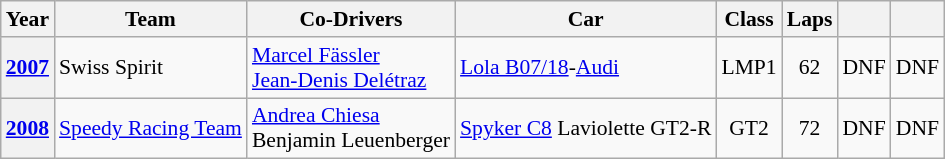<table class="wikitable" style="text-align:center; font-size:90%">
<tr>
<th>Year</th>
<th>Team</th>
<th>Co-Drivers</th>
<th>Car</th>
<th>Class</th>
<th>Laps</th>
<th></th>
<th></th>
</tr>
<tr>
<th><a href='#'>2007</a></th>
<td align="left"> Swiss Spirit</td>
<td align="left"> <a href='#'>Marcel Fässler</a><br> <a href='#'>Jean-Denis Delétraz</a></td>
<td align="left"><a href='#'>Lola B07/18</a>-<a href='#'>Audi</a></td>
<td>LMP1</td>
<td>62</td>
<td>DNF</td>
<td>DNF</td>
</tr>
<tr>
<th><a href='#'>2008</a></th>
<td align="left"> <a href='#'>Speedy Racing Team</a></td>
<td align="left"> <a href='#'>Andrea Chiesa</a><br> Benjamin Leuenberger</td>
<td align="left"><a href='#'>Spyker C8</a> Laviolette GT2-R</td>
<td>GT2</td>
<td>72</td>
<td>DNF</td>
<td>DNF</td>
</tr>
</table>
